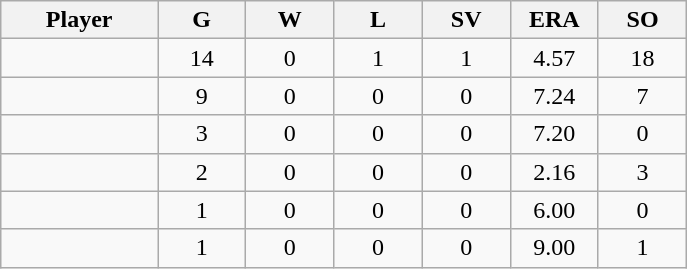<table class="wikitable sortable">
<tr>
<th bgcolor="#DDDDFF" width="16%">Player</th>
<th bgcolor="#DDDDFF" width="9%">G</th>
<th bgcolor="#DDDDFF" width="9%">W</th>
<th bgcolor="#DDDDFF" width="9%">L</th>
<th bgcolor="#DDDDFF" width="9%">SV</th>
<th bgcolor="#DDDDFF" width="9%">ERA</th>
<th bgcolor="#DDDDFF" width="9%">SO</th>
</tr>
<tr align="center">
<td></td>
<td>14</td>
<td>0</td>
<td>1</td>
<td>1</td>
<td>4.57</td>
<td>18</td>
</tr>
<tr align="center">
<td></td>
<td>9</td>
<td>0</td>
<td>0</td>
<td>0</td>
<td>7.24</td>
<td>7</td>
</tr>
<tr align="center">
<td></td>
<td>3</td>
<td>0</td>
<td>0</td>
<td>0</td>
<td>7.20</td>
<td>0</td>
</tr>
<tr align="center">
<td></td>
<td>2</td>
<td>0</td>
<td>0</td>
<td>0</td>
<td>2.16</td>
<td>3</td>
</tr>
<tr align="center">
<td></td>
<td>1</td>
<td>0</td>
<td>0</td>
<td>0</td>
<td>6.00</td>
<td>0</td>
</tr>
<tr align="center">
<td></td>
<td>1</td>
<td>0</td>
<td>0</td>
<td>0</td>
<td>9.00</td>
<td>1</td>
</tr>
</table>
